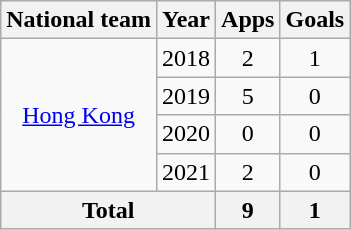<table class="wikitable" style="text-align:center">
<tr>
<th>National team</th>
<th>Year</th>
<th>Apps</th>
<th>Goals</th>
</tr>
<tr>
<td rowspan="4"><a href='#'>Hong Kong</a></td>
<td>2018</td>
<td>2</td>
<td>1</td>
</tr>
<tr>
<td>2019</td>
<td>5</td>
<td>0</td>
</tr>
<tr>
<td>2020</td>
<td>0</td>
<td>0</td>
</tr>
<tr>
<td>2021</td>
<td>2</td>
<td>0</td>
</tr>
<tr>
<th colspan=2>Total</th>
<th>9</th>
<th>1</th>
</tr>
</table>
